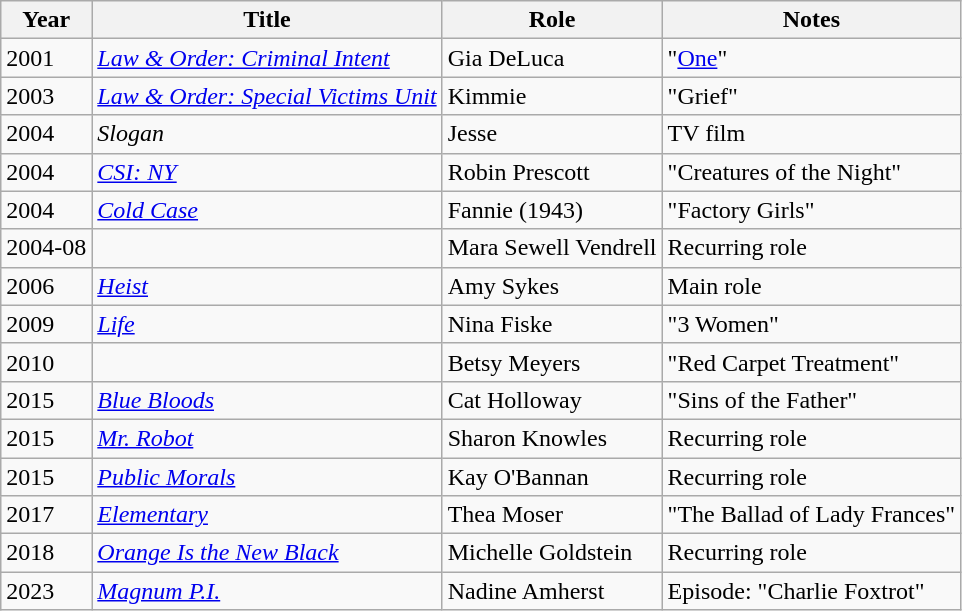<table class="wikitable sortable">
<tr>
<th>Year</th>
<th>Title</th>
<th>Role</th>
<th class="unsortable">Notes</th>
</tr>
<tr>
<td>2001</td>
<td><em><a href='#'>Law & Order: Criminal Intent</a></em></td>
<td>Gia DeLuca</td>
<td>"<a href='#'>One</a>"</td>
</tr>
<tr>
<td>2003</td>
<td><em><a href='#'>Law & Order: Special Victims Unit</a></em></td>
<td>Kimmie</td>
<td>"Grief"</td>
</tr>
<tr>
<td>2004</td>
<td><em>Slogan</em></td>
<td>Jesse</td>
<td>TV film</td>
</tr>
<tr>
<td>2004</td>
<td><em><a href='#'>CSI: NY</a></em></td>
<td>Robin Prescott</td>
<td>"Creatures of the Night"</td>
</tr>
<tr>
<td>2004</td>
<td><em><a href='#'>Cold Case</a></em></td>
<td>Fannie (1943)</td>
<td>"Factory Girls"</td>
</tr>
<tr>
<td>2004-08</td>
<td><em></em></td>
<td>Mara Sewell Vendrell</td>
<td>Recurring role</td>
</tr>
<tr>
<td>2006</td>
<td><em><a href='#'>Heist</a></em></td>
<td>Amy Sykes</td>
<td>Main role</td>
</tr>
<tr>
<td>2009</td>
<td><em><a href='#'>Life</a></em></td>
<td>Nina Fiske</td>
<td>"3 Women"</td>
</tr>
<tr>
<td>2010</td>
<td><em></em></td>
<td>Betsy Meyers</td>
<td>"Red Carpet Treatment"</td>
</tr>
<tr>
<td>2015</td>
<td><em><a href='#'>Blue Bloods</a></em></td>
<td>Cat Holloway</td>
<td>"Sins of the Father"</td>
</tr>
<tr>
<td>2015</td>
<td><em><a href='#'>Mr. Robot</a></em></td>
<td>Sharon Knowles</td>
<td>Recurring role</td>
</tr>
<tr>
<td>2015</td>
<td><em><a href='#'>Public Morals</a></em></td>
<td>Kay O'Bannan</td>
<td>Recurring role</td>
</tr>
<tr>
<td>2017</td>
<td><em><a href='#'>Elementary</a></em></td>
<td>Thea Moser</td>
<td>"The Ballad of Lady Frances"</td>
</tr>
<tr>
<td>2018</td>
<td><em><a href='#'>Orange Is the New Black</a></em></td>
<td>Michelle Goldstein</td>
<td>Recurring role</td>
</tr>
<tr>
<td>2023</td>
<td><em><a href='#'>Magnum P.I.</a></em></td>
<td>Nadine Amherst</td>
<td>Episode: "Charlie Foxtrot"</td>
</tr>
</table>
